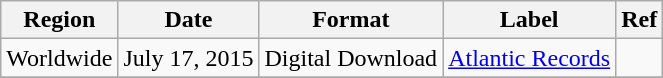<table class="wikitable plainrowheaders">
<tr>
<th>Region</th>
<th>Date</th>
<th>Format</th>
<th>Label</th>
<th>Ref</th>
</tr>
<tr>
<td>Worldwide</td>
<td>July 17, 2015</td>
<td>Digital Download</td>
<td><a href='#'>Atlantic Records</a></td>
<td style="text-align:center;"></td>
</tr>
<tr>
</tr>
</table>
